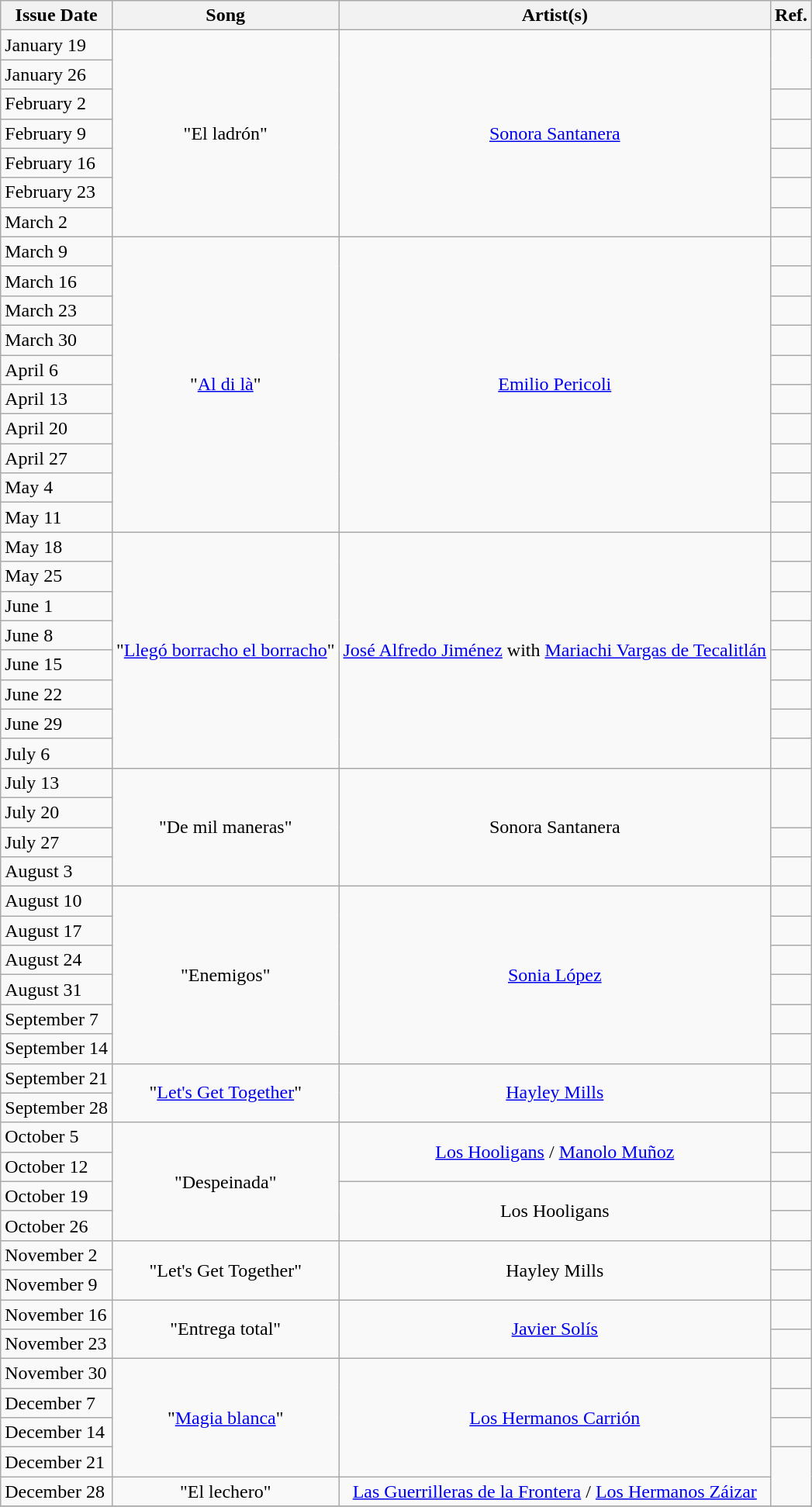<table class="wikitable">
<tr>
<th>Issue Date</th>
<th>Song</th>
<th>Artist(s)</th>
<th>Ref.</th>
</tr>
<tr>
<td>January 19</td>
<td align="center" rowspan="7">"El ladrón"</td>
<td align="center" rowspan="7"><a href='#'>Sonora Santanera</a></td>
<td align="center" rowspan=2></td>
</tr>
<tr>
<td>January 26</td>
</tr>
<tr>
<td>February 2</td>
<td align="center" rowspan=1></td>
</tr>
<tr>
<td>February 9</td>
<td align="center" rowspan=1></td>
</tr>
<tr>
<td>February 16</td>
<td align="center" rowspan=1></td>
</tr>
<tr>
<td>February 23</td>
<td align="center" rowspan=1></td>
</tr>
<tr>
<td>March 2</td>
<td align="center" rowspan=1></td>
</tr>
<tr>
<td>March 9</td>
<td align="center" rowspan="10">"<a href='#'>Al di là</a>"</td>
<td align="center" rowspan="10"><a href='#'>Emilio Pericoli</a></td>
<td align="center" rowspan=1></td>
</tr>
<tr>
<td>March 16</td>
<td align="center" rowspan=1></td>
</tr>
<tr>
<td>March 23</td>
<td align="center" rowspan=1></td>
</tr>
<tr>
<td>March 30</td>
<td align="center" rowspan=1></td>
</tr>
<tr>
<td>April 6</td>
<td align="center" rowspan=1></td>
</tr>
<tr>
<td>April 13</td>
<td align="center" rowspan=1></td>
</tr>
<tr>
<td>April 20</td>
<td align="center" rowspan=1></td>
</tr>
<tr>
<td>April 27</td>
<td align="center" rowspan=1></td>
</tr>
<tr>
<td>May 4</td>
<td align="center" rowspan=1></td>
</tr>
<tr>
<td>May 11</td>
<td align="center" rowspan=1></td>
</tr>
<tr>
<td>May 18</td>
<td align="center" rowspan="8">"<a href='#'>Llegó borracho el borracho</a>"</td>
<td align="center" rowspan="8"><a href='#'>José Alfredo Jiménez</a> with <a href='#'>Mariachi Vargas de Tecalitlán</a></td>
<td align="center" rowspan=1></td>
</tr>
<tr>
<td>May 25</td>
<td align="center" rowspan=1></td>
</tr>
<tr>
<td>June 1</td>
<td align="center" rowspan=1></td>
</tr>
<tr>
<td>June 8</td>
<td align="center" rowspan=1></td>
</tr>
<tr>
<td>June 15</td>
<td align="center" rowspan=1></td>
</tr>
<tr>
<td>June 22</td>
<td align="center" rowspan=1></td>
</tr>
<tr>
<td>June 29</td>
<td align="center" rowspan=1></td>
</tr>
<tr>
<td>July 6</td>
<td align="center" rowspan=1></td>
</tr>
<tr>
<td>July 13</td>
<td align="center" rowspan="4">"De mil maneras"</td>
<td align="center" rowspan="4">Sonora Santanera</td>
<td align="center" rowspan=2></td>
</tr>
<tr>
<td>July 20</td>
</tr>
<tr>
<td>July 27</td>
<td align="center" rowspan=1></td>
</tr>
<tr>
<td>August 3</td>
<td align="center" rowspan=1></td>
</tr>
<tr>
<td>August 10</td>
<td align="center" rowspan="6">"Enemigos"</td>
<td align="center" rowspan="6"><a href='#'>Sonia López</a></td>
<td align="center" rowspan=1></td>
</tr>
<tr>
<td>August 17</td>
<td align="center" rowspan=1></td>
</tr>
<tr>
<td>August 24</td>
<td align="center" rowspan=1></td>
</tr>
<tr>
<td>August 31</td>
<td align="center" rowspan=1></td>
</tr>
<tr>
<td>September 7</td>
<td align="center" rowspan=1></td>
</tr>
<tr>
<td>September 14</td>
<td align="center" rowspan=1></td>
</tr>
<tr>
<td>September 21</td>
<td align="center" rowspan="2">"<a href='#'>Let's Get Together</a>"</td>
<td align="center" rowspan="2"><a href='#'>Hayley Mills</a></td>
<td align="center" rowspan=1></td>
</tr>
<tr>
<td>September 28</td>
<td align="center" rowspan=1></td>
</tr>
<tr>
<td>October 5</td>
<td align="center" rowspan="4">"Despeinada"</td>
<td align="center" rowspan="2"><a href='#'>Los Hooligans</a> / <a href='#'>Manolo Muñoz</a></td>
<td align="center" rowspan=1></td>
</tr>
<tr>
<td>October 12</td>
<td align="center" rowspan=1></td>
</tr>
<tr>
<td>October 19</td>
<td align="center" rowspan="2">Los Hooligans</td>
<td align="center" rowspan=1></td>
</tr>
<tr>
<td>October 26</td>
<td align="center" rowspan=1></td>
</tr>
<tr>
<td>November 2</td>
<td align="center" rowspan="2">"Let's Get Together"</td>
<td align="center" rowspan="2">Hayley Mills</td>
<td align="center" rowspan=1></td>
</tr>
<tr>
<td>November 9</td>
<td align="center" rowspan=1></td>
</tr>
<tr>
<td>November 16</td>
<td align="center" rowspan="2">"Entrega total"</td>
<td align="center" rowspan="2"><a href='#'>Javier Solís</a></td>
<td align="center" rowspan=1></td>
</tr>
<tr>
<td>November 23</td>
<td align="center" rowspan=1></td>
</tr>
<tr>
<td>November 30</td>
<td align="center" rowspan="4">"<a href='#'>Magia blanca</a>"</td>
<td align="center" rowspan="4"><a href='#'>Los Hermanos Carrión</a></td>
<td align="center" rowspan=1></td>
</tr>
<tr>
<td>December 7</td>
<td align="center" rowspan=1></td>
</tr>
<tr>
<td>December 14</td>
<td align="center" rowspan=1></td>
</tr>
<tr>
<td>December 21</td>
<td align="center" rowspan=2></td>
</tr>
<tr>
<td>December 28</td>
<td align="center">"El lechero"</td>
<td align="center"><a href='#'>Las Guerrilleras de la Frontera</a> / <a href='#'>Los Hermanos Záizar</a></td>
</tr>
<tr>
</tr>
</table>
